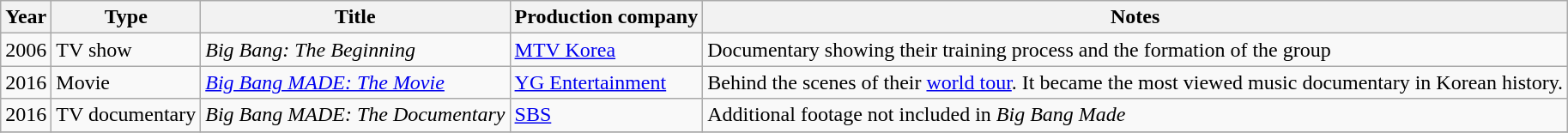<table class="wikitable">
<tr>
<th>Year</th>
<th>Type</th>
<th>Title</th>
<th>Production company</th>
<th>Notes</th>
</tr>
<tr>
<td>2006</td>
<td>TV show</td>
<td><em>Big Bang: The Beginning</em></td>
<td><a href='#'>MTV Korea</a></td>
<td>Documentary showing their training process and the formation of the group</td>
</tr>
<tr>
<td>2016</td>
<td>Movie</td>
<td><em><a href='#'>Big Bang MADE: The Movie</a></em></td>
<td><a href='#'>YG Entertainment</a></td>
<td>Behind the scenes of their <a href='#'>world tour</a>. It became the most viewed music documentary in Korean history.</td>
</tr>
<tr>
<td>2016</td>
<td>TV documentary</td>
<td><em>Big Bang MADE: The Documentary</em></td>
<td><a href='#'>SBS</a></td>
<td>Additional footage not included in <em>Big Bang Made</em></td>
</tr>
<tr>
</tr>
</table>
